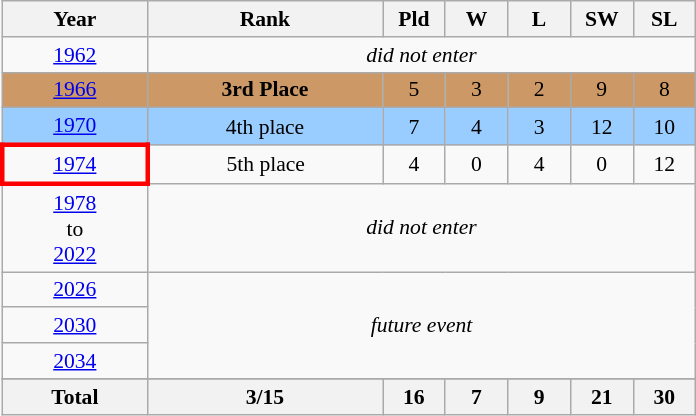<table class="wikitable" style="text-align: center;font-size:90%;">
<tr>
<th width=90>Year</th>
<th width=150>Rank</th>
<th width=35>Pld</th>
<th width=35>W</th>
<th width=35>L</th>
<th width=35>SW</th>
<th width=35>SL</th>
</tr>
<tr>
<td> <a href='#'>1962</a></td>
<td colspan=6><em>did not enter</em></td>
</tr>
<tr bgcolor="#cc9966">
<td> <a href='#'>1966</a></td>
<td><strong>3rd Place</strong></td>
<td>5</td>
<td>3</td>
<td>2</td>
<td>9</td>
<td>8</td>
</tr>
<tr bgcolor=#9acdff>
<td> <a href='#'>1970</a></td>
<td>4th place</td>
<td>7</td>
<td>4</td>
<td>3</td>
<td>12</td>
<td>10</td>
</tr>
<tr>
<td style="border: 3px solid red"> <a href='#'>1974</a></td>
<td>5th place</td>
<td>4</td>
<td>0</td>
<td>4</td>
<td>0</td>
<td>12</td>
</tr>
<tr>
<td> <a href='#'>1978</a><br>to<br> <a href='#'>2022</a></td>
<td colspan=6><em>did not enter</em></td>
</tr>
<tr>
<td> <a href='#'>2026</a></td>
<td Colspan=6 rowspan=3><em>future event</em></td>
</tr>
<tr>
<td> <a href='#'>2030</a></td>
</tr>
<tr>
<td> <a href='#'>2034</a></td>
</tr>
<tr>
</tr>
<tr>
<th>Total</th>
<th>3/15</th>
<th>16</th>
<th>7</th>
<th>9</th>
<th>21</th>
<th>30</th>
</tr>
</table>
